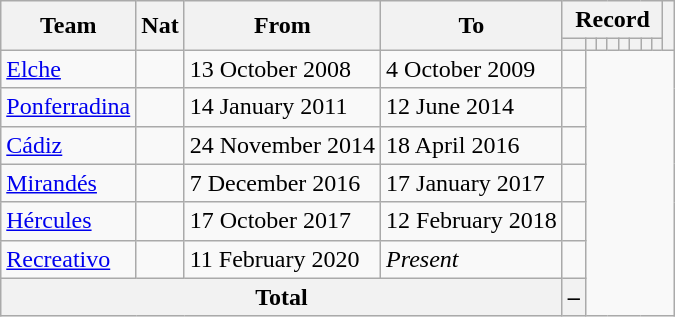<table class="wikitable" style="text-align: center">
<tr>
<th rowspan="2">Team</th>
<th rowspan="2">Nat</th>
<th rowspan="2">From</th>
<th rowspan="2">To</th>
<th colspan="8">Record</th>
<th rowspan=2></th>
</tr>
<tr>
<th></th>
<th></th>
<th></th>
<th></th>
<th></th>
<th></th>
<th></th>
<th></th>
</tr>
<tr>
<td align=left><a href='#'>Elche</a></td>
<td></td>
<td align=left>13 October 2008</td>
<td align=left>4 October 2009<br></td>
<td></td>
</tr>
<tr>
<td align=left><a href='#'>Ponferradina</a></td>
<td></td>
<td align=left>14 January 2011</td>
<td align=left>12 June 2014<br></td>
<td></td>
</tr>
<tr>
<td align=left><a href='#'>Cádiz</a></td>
<td></td>
<td align=left>24 November 2014</td>
<td align=left>18 April 2016<br></td>
<td></td>
</tr>
<tr>
<td align=left><a href='#'>Mirandés</a></td>
<td></td>
<td align=left>7 December 2016</td>
<td align=left>17 January 2017<br></td>
<td></td>
</tr>
<tr>
<td align=left><a href='#'>Hércules</a></td>
<td></td>
<td align=left>17 October 2017</td>
<td align=left>12 February 2018<br></td>
<td></td>
</tr>
<tr>
<td align=left><a href='#'>Recreativo</a></td>
<td></td>
<td align=left>11 February 2020</td>
<td align=left><em>Present</em><br></td>
<td></td>
</tr>
<tr>
<th colspan="4">Total<br></th>
<th>–</th>
</tr>
</table>
